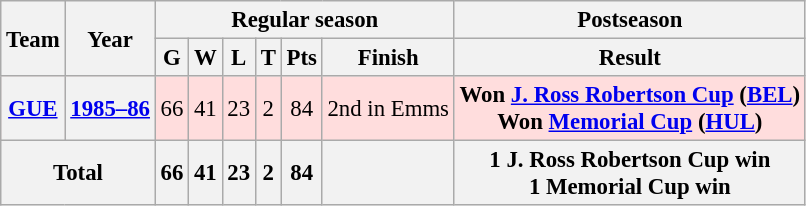<table class="wikitable" style="font-size: 95%; text-align:center;">
<tr>
<th rowspan="2">Team</th>
<th rowspan="2">Year</th>
<th colspan="6">Regular season</th>
<th>Postseason</th>
</tr>
<tr>
<th>G</th>
<th>W</th>
<th>L</th>
<th>T</th>
<th>Pts</th>
<th>Finish</th>
<th>Result</th>
</tr>
<tr style="background:#fdd;">
<th><a href='#'>GUE</a></th>
<th><a href='#'>1985–86</a></th>
<td>66</td>
<td>41</td>
<td>23</td>
<td>2</td>
<td>84</td>
<td>2nd in Emms</td>
<td><strong>Won <a href='#'>J. Ross Robertson Cup</a> (<a href='#'>BEL</a>)</strong><br><strong>Won <a href='#'>Memorial Cup</a> (<a href='#'>HUL</a>)</strong></td>
</tr>
<tr>
<th colspan="2">Total</th>
<th>66</th>
<th>41</th>
<th>23</th>
<th>2</th>
<th>84</th>
<th> </th>
<th>1 J. Ross Robertson Cup win<br>1 Memorial Cup win</th>
</tr>
</table>
